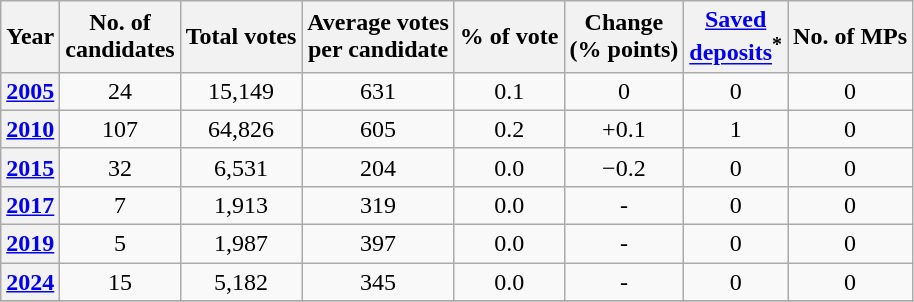<table class="wikitable sortable">
<tr>
<th>Year</th>
<th>No. of<br>candidates</th>
<th>Total votes</th>
<th>Average votes<br>per candidate</th>
<th>% of vote</th>
<th>Change<br>(% points)</th>
<th><a href='#'>Saved<br>deposits</a><sup><strong>*</strong></sup></th>
<th>No. of MPs</th>
</tr>
<tr style="text-align:center;">
<th style="text-align:left;"><a href='#'>2005</a></th>
<td>24</td>
<td>15,149</td>
<td>631</td>
<td>0.1</td>
<td>0</td>
<td>0</td>
<td>0</td>
</tr>
<tr style="text-align:center;">
<th style="text-align:left;"><a href='#'>2010</a></th>
<td>107</td>
<td>64,826</td>
<td>605</td>
<td>0.2</td>
<td>+0.1</td>
<td>1</td>
<td>0</td>
</tr>
<tr style="text-align:center;">
<th style="text-align:left;"><a href='#'>2015</a></th>
<td>32</td>
<td>6,531</td>
<td>204</td>
<td>0.0</td>
<td>−0.2</td>
<td>0</td>
<td>0</td>
</tr>
<tr style="text-align:center;">
<th style="text-align:left;"><a href='#'>2017</a></th>
<td>7</td>
<td>1,913</td>
<td>319</td>
<td>0.0</td>
<td>-</td>
<td>0</td>
<td>0</td>
</tr>
<tr style="text-align:center;">
<th style="text-align:left;"><a href='#'>2019</a></th>
<td>5</td>
<td>1,987</td>
<td>397</td>
<td>0.0</td>
<td>-</td>
<td>0</td>
<td>0</td>
</tr>
<tr style="text-align:center;">
<th style="text-align:left;"><a href='#'>2024</a></th>
<td>15</td>
<td>5,182</td>
<td>345</td>
<td>0.0</td>
<td>-</td>
<td>0</td>
<td>0</td>
</tr>
<tr>
</tr>
</table>
